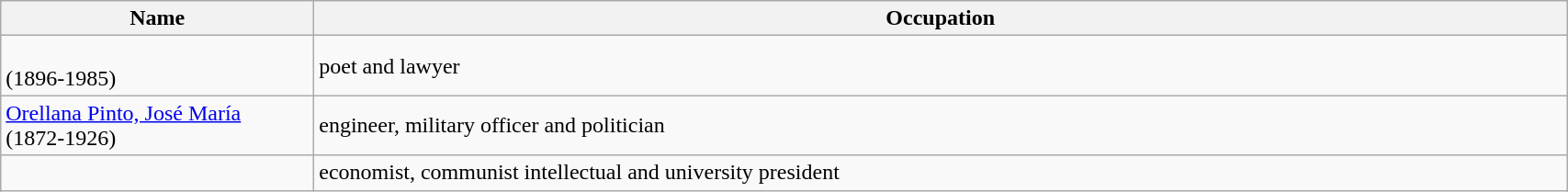<table class="mw-collapsible mw-collapsed wikitable sortable" width=90%>
<tr>
<th style= color:black; font-size:100%" align=center width=20%><strong>Name</strong></th>
<th style= color:black; font-size:100%" align=center><strong>Occupation</strong></th>
</tr>
<tr>
<td><br>(1896-1985)</td>
<td>poet and lawyer</td>
</tr>
<tr>
<td><a href='#'>Orellana Pinto, José María</a><br>(1872-1926)</td>
<td>engineer, military officer and politician</td>
</tr>
<tr>
<td></td>
<td>economist, communist intellectual and university president</td>
</tr>
</table>
